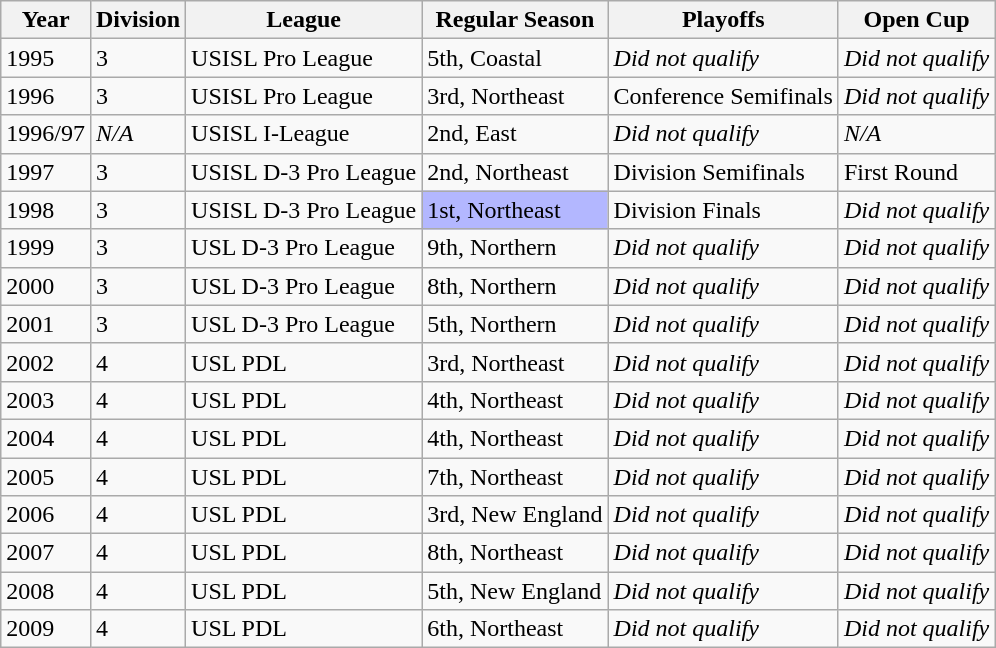<table class="wikitable">
<tr>
<th>Year</th>
<th>Division</th>
<th>League</th>
<th>Regular Season</th>
<th>Playoffs</th>
<th>Open Cup</th>
</tr>
<tr>
<td>1995</td>
<td>3</td>
<td>USISL Pro League</td>
<td>5th, Coastal</td>
<td><em>Did not qualify</em></td>
<td><em>Did not qualify</em></td>
</tr>
<tr>
<td>1996</td>
<td>3</td>
<td>USISL Pro League</td>
<td>3rd, Northeast</td>
<td>Conference Semifinals</td>
<td><em>Did not qualify</em></td>
</tr>
<tr>
<td>1996/97</td>
<td><em>N/A</em></td>
<td>USISL I-League</td>
<td>2nd, East</td>
<td><em>Did not qualify</em></td>
<td><em>N/A</em></td>
</tr>
<tr>
<td>1997</td>
<td>3</td>
<td>USISL D-3 Pro League</td>
<td>2nd, Northeast</td>
<td>Division Semifinals</td>
<td>First Round</td>
</tr>
<tr>
<td>1998</td>
<td>3</td>
<td>USISL D-3 Pro League</td>
<td bgcolor="B3B7FF">1st, Northeast</td>
<td>Division Finals</td>
<td><em>Did not qualify</em></td>
</tr>
<tr>
<td>1999</td>
<td>3</td>
<td>USL D-3 Pro League</td>
<td>9th, Northern</td>
<td><em>Did not qualify</em></td>
<td><em>Did not qualify</em></td>
</tr>
<tr>
<td>2000</td>
<td>3</td>
<td>USL D-3 Pro League</td>
<td>8th, Northern</td>
<td><em>Did not qualify</em></td>
<td><em>Did not qualify</em></td>
</tr>
<tr>
<td>2001</td>
<td>3</td>
<td>USL D-3 Pro League</td>
<td>5th, Northern</td>
<td><em>Did not qualify</em></td>
<td><em>Did not qualify</em></td>
</tr>
<tr>
<td>2002</td>
<td>4</td>
<td>USL PDL</td>
<td>3rd, Northeast</td>
<td><em>Did not qualify</em></td>
<td><em>Did not qualify</em></td>
</tr>
<tr>
<td>2003</td>
<td>4</td>
<td>USL PDL</td>
<td>4th, Northeast</td>
<td><em>Did not qualify</em></td>
<td><em>Did not qualify</em></td>
</tr>
<tr>
<td>2004</td>
<td>4</td>
<td>USL PDL</td>
<td>4th, Northeast</td>
<td><em>Did not qualify</em></td>
<td><em>Did not qualify</em></td>
</tr>
<tr>
<td>2005</td>
<td>4</td>
<td>USL PDL</td>
<td>7th, Northeast</td>
<td><em>Did not qualify</em></td>
<td><em>Did not qualify</em></td>
</tr>
<tr>
<td>2006</td>
<td>4</td>
<td>USL PDL</td>
<td>3rd, New England</td>
<td><em>Did not qualify</em></td>
<td><em>Did not qualify</em></td>
</tr>
<tr>
<td>2007</td>
<td>4</td>
<td>USL PDL</td>
<td>8th, Northeast</td>
<td><em>Did not qualify</em></td>
<td><em>Did not qualify</em></td>
</tr>
<tr>
<td>2008</td>
<td>4</td>
<td>USL PDL</td>
<td>5th, New England</td>
<td><em>Did not qualify</em></td>
<td><em>Did not qualify</em></td>
</tr>
<tr>
<td>2009</td>
<td>4</td>
<td>USL PDL</td>
<td>6th, Northeast</td>
<td><em>Did not qualify</em></td>
<td><em>Did not qualify</em></td>
</tr>
</table>
